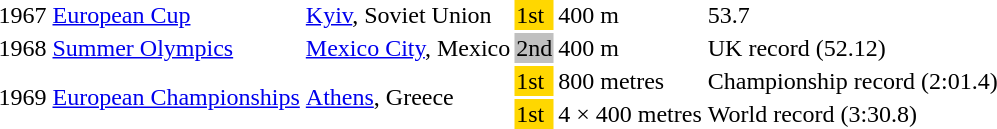<table>
<tr>
<td>1967</td>
<td><a href='#'>European Cup</a></td>
<td><a href='#'>Kyiv</a>, Soviet Union</td>
<td bgcolor=gold>1st</td>
<td>400 m</td>
<td>53.7</td>
</tr>
<tr>
<td>1968</td>
<td><a href='#'>Summer Olympics</a></td>
<td><a href='#'>Mexico City</a>, Mexico</td>
<td bgcolor="silver">2nd</td>
<td>400 m</td>
<td>UK record (52.12)</td>
</tr>
<tr>
<td rowspan=2>1969</td>
<td rowspan=2><a href='#'>European Championships</a></td>
<td rowspan=2><a href='#'>Athens</a>, Greece</td>
<td bgcolor="gold">1st</td>
<td>800 metres</td>
<td>Championship record (2:01.4)</td>
</tr>
<tr>
<td bgcolor="gold">1st</td>
<td>4 × 400 metres</td>
<td>World record (3:30.8)</td>
</tr>
<tr>
</tr>
</table>
